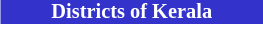<table class="toccolours" style="float:right; clear:right; font-size:85%; width:175px; margin:0em 0em 1em 1em;" cellpadding="0" cellspacing=0>
<tr>
<td colspan="2" align="center" style="background:#3333CC; color:#FFFFFF;"><strong>Districts of Kerala</strong></td>
</tr>
<tr style="background:#FFFFFF; color:#555555;" align="center">
<td><br><div></div></td>
</tr>
</table>
